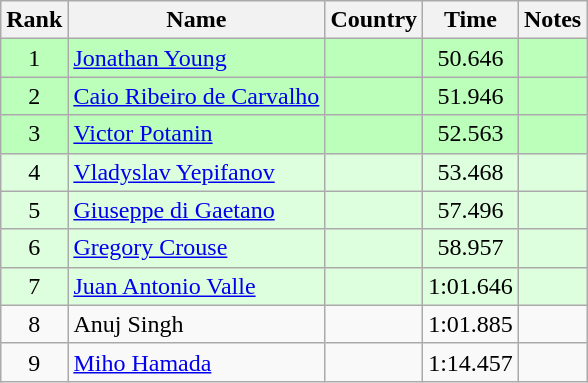<table class="wikitable" style="text-align:center">
<tr>
<th>Rank</th>
<th>Name</th>
<th>Country</th>
<th>Time</th>
<th>Notes</th>
</tr>
<tr bgcolor=bbffbb>
<td>1</td>
<td align="left"><a href='#'>Jonathan Young</a></td>
<td align="left"></td>
<td>50.646</td>
<td></td>
</tr>
<tr bgcolor=bbffbb>
<td>2</td>
<td align="left"><a href='#'>Caio Ribeiro de Carvalho</a></td>
<td align="left"></td>
<td>51.946</td>
<td></td>
</tr>
<tr bgcolor=bbffbb>
<td>3</td>
<td align="left"><a href='#'>Victor Potanin</a></td>
<td align="left"></td>
<td>52.563</td>
<td></td>
</tr>
<tr bgcolor=ddffdd>
<td>4</td>
<td align="left"><a href='#'>Vladyslav Yepifanov</a></td>
<td align="left"></td>
<td>53.468</td>
<td></td>
</tr>
<tr bgcolor=ddffdd>
<td>5</td>
<td align="left"><a href='#'>Giuseppe di Gaetano</a></td>
<td align="left"></td>
<td>57.496</td>
<td></td>
</tr>
<tr bgcolor=ddffdd>
<td>6</td>
<td align="left"><a href='#'>Gregory Crouse</a></td>
<td align="left"></td>
<td>58.957</td>
<td></td>
</tr>
<tr bgcolor=ddffdd>
<td>7</td>
<td align="left"><a href='#'>Juan Antonio Valle</a></td>
<td align="left"></td>
<td>1:01.646</td>
<td></td>
</tr>
<tr>
<td>8</td>
<td align="left">Anuj Singh</td>
<td align="left"></td>
<td>1:01.885</td>
<td></td>
</tr>
<tr>
<td>9</td>
<td align="left"><a href='#'>Miho Hamada</a></td>
<td align="left"></td>
<td>1:14.457</td>
<td></td>
</tr>
</table>
